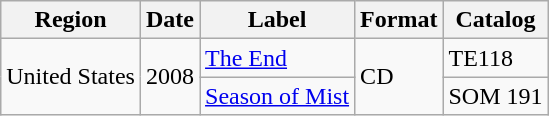<table class="wikitable">
<tr>
<th>Region</th>
<th>Date</th>
<th>Label</th>
<th>Format</th>
<th>Catalog</th>
</tr>
<tr>
<td rowspan="2">United States</td>
<td rowspan="2">2008</td>
<td><a href='#'>The End</a></td>
<td rowspan="2">CD</td>
<td>TE118</td>
</tr>
<tr>
<td><a href='#'>Season of Mist</a></td>
<td>SOM 191</td>
</tr>
</table>
